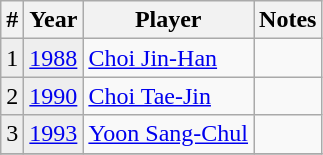<table class="wikitable">
<tr>
<th>#</th>
<th>Year</th>
<th>Player</th>
<th>Notes</th>
</tr>
<tr>
<td style="background:#eeeeee">1</td>
<td style="background:#eeeeee"><a href='#'>1988</a></td>
<td> <a href='#'>Choi Jin-Han</a></td>
<td></td>
</tr>
<tr>
<td style="background:#eeeeee">2</td>
<td style="background:#eeeeee"><a href='#'>1990</a></td>
<td> <a href='#'>Choi Tae-Jin</a></td>
<td></td>
</tr>
<tr>
<td style="background:#eeeeee">3</td>
<td style="background:#eeeeee"><a href='#'>1993</a></td>
<td> <a href='#'>Yoon Sang-Chul</a></td>
<td></td>
</tr>
<tr>
</tr>
</table>
